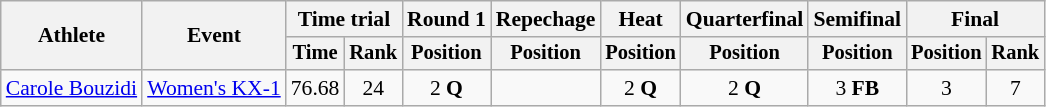<table class=wikitable style=font-size:90%;text-align:center>
<tr>
<th rowspan=2>Athlete</th>
<th rowspan=2>Event</th>
<th colspan=2>Time trial</th>
<th>Round 1</th>
<th>Repechage</th>
<th>Heat</th>
<th>Quarterfinal</th>
<th>Semifinal</th>
<th colspan=2>Final</th>
</tr>
<tr style=font-size:95%>
<th>Time</th>
<th>Rank</th>
<th>Position</th>
<th>Position</th>
<th>Position</th>
<th>Position</th>
<th>Position</th>
<th>Position</th>
<th>Rank</th>
</tr>
<tr>
<td align=left><a href='#'>Carole Bouzidi</a></td>
<td align=left><a href='#'>Women's KX-1</a></td>
<td>76.68</td>
<td>24</td>
<td>2 <strong>Q</strong></td>
<td></td>
<td>2 <strong>Q</strong></td>
<td>2 <strong>Q</strong></td>
<td>3 <strong>FB</strong></td>
<td>3</td>
<td>7</td>
</tr>
</table>
